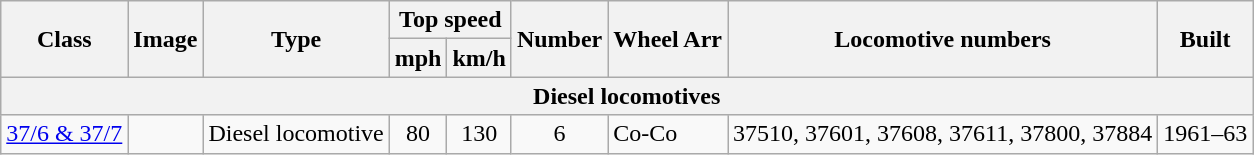<table class="wikitable">
<tr>
<th rowspan="2" align=center>Class</th>
<th rowspan="2" align=center>Image</th>
<th rowspan="2">Type</th>
<th colspan="2">Top speed</th>
<th rowspan="2" align=center>Number</th>
<th rowspan="2">Wheel Arr</th>
<th rowspan="2" align="center">Locomotive numbers</th>
<th rowspan="2" align=center>Built</th>
</tr>
<tr style="background:#f9f9f9;">
<th>mph</th>
<th>km/h</th>
</tr>
<tr>
<th colspan="9">Diesel locomotives</th>
</tr>
<tr>
<td><a href='#'>37/6 & 37/7</a></td>
<td align="center"></td>
<td>Diesel locomotive</td>
<td align="center">80</td>
<td align="center">130</td>
<td align="center">6</td>
<td>Co-Co</td>
<td>37510, 37601, 37608, 37611, 37800, 37884</td>
<td align="center">1961–63</td>
</tr>
</table>
